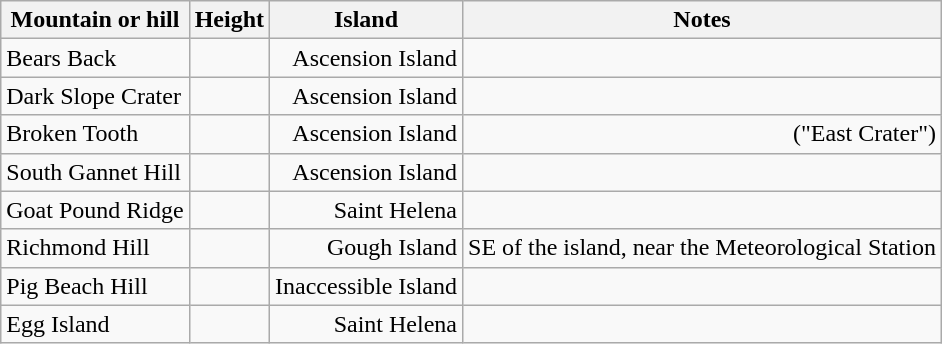<table class="wikitable sortable">
<tr>
<th>Mountain or hill</th>
<th>Height</th>
<th>Island</th>
<th>Notes</th>
</tr>
<tr>
<td>Bears Back</td>
<td align="right"></td>
<td align="right">Ascension Island</td>
<td align="right"></td>
</tr>
<tr>
<td>Dark Slope Crater</td>
<td align="right"></td>
<td align="right">Ascension Island</td>
<td align="right"></td>
</tr>
<tr>
<td>Broken Tooth</td>
<td align="right"></td>
<td align="right">Ascension Island</td>
<td align="right">("East Crater")</td>
</tr>
<tr>
<td>South Gannet Hill</td>
<td align="right"></td>
<td align="right">Ascension Island</td>
<td align="right"></td>
</tr>
<tr>
<td>Goat Pound Ridge</td>
<td align="right"></td>
<td align="right">Saint Helena</td>
<td align="right"></td>
</tr>
<tr>
<td>Richmond Hill</td>
<td align="right"></td>
<td align="right">Gough Island</td>
<td align="right">SE of the island, near the Meteorological Station</td>
</tr>
<tr>
<td>Pig Beach Hill</td>
<td align="right"></td>
<td align="right">Inaccessible Island</td>
<td align="right"></td>
</tr>
<tr>
<td>Egg Island</td>
<td align="right"></td>
<td align="right">Saint Helena</td>
<td align="right"></td>
</tr>
</table>
